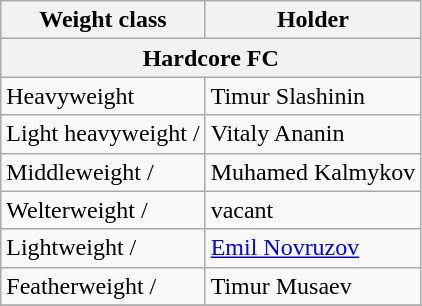<table class="wikitable">
<tr>
<th>Weight class</th>
<th>Holder</th>
</tr>
<tr ->
<th colspan="2" style="text-align:center;">Hardcore FC</th>
</tr>
<tr>
<td>Heavyweight</td>
<td>Timur Slashinin</td>
</tr>
<tr>
<td>Light heavyweight / </td>
<td>Vitaly Ananin</td>
</tr>
<tr>
<td>Middleweight / </td>
<td>Muhamed Kalmykov</td>
</tr>
<tr>
<td>Welterweight / </td>
<td>vacant</td>
</tr>
<tr>
<td>Lightweight / </td>
<td><a href='#'>Emil Novruzov</a></td>
</tr>
<tr>
<td>Featherweight / </td>
<td>Timur Musaev</td>
</tr>
<tr>
</tr>
</table>
